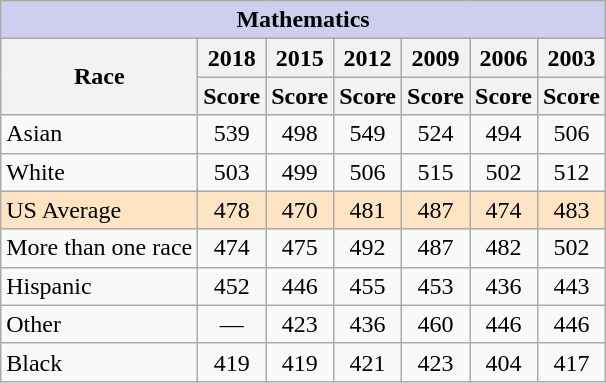<table class="wikitable sortable" style="text-align:center;">
<tr>
<th colspan="7" style="background:#ceceee;">Mathematics</th>
</tr>
<tr>
<th rowspan=2>Race</th>
<th>2018</th>
<th>2015</th>
<th>2012</th>
<th>2009</th>
<th>2006</th>
<th>2003</th>
</tr>
<tr>
<th>Score</th>
<th data-sort-type=number>Score</th>
<th data-sort-type=number>Score</th>
<th data-sort-type=number>Score</th>
<th data-sort-type=number>Score</th>
<th data-sort-type=number>Score</th>
</tr>
<tr>
<td style="text-align:left;">Asian</td>
<td>539</td>
<td>498</td>
<td>549</td>
<td>524</td>
<td>494</td>
<td>506</td>
</tr>
<tr>
<td style="text-align:left;">White</td>
<td>503</td>
<td>499</td>
<td>506</td>
<td>515</td>
<td>502</td>
<td>512</td>
</tr>
<tr style="background-color: #FFE4C4;">
<td style="text-align:left;">US Average</td>
<td>478</td>
<td>470</td>
<td>481</td>
<td>487</td>
<td>474</td>
<td>483</td>
</tr>
<tr>
<td style="text-align:left;">More than one race</td>
<td>474</td>
<td>475</td>
<td>492</td>
<td>487</td>
<td>482</td>
<td>502</td>
</tr>
<tr>
<td style="text-align:left;">Hispanic</td>
<td>452</td>
<td>446</td>
<td>455</td>
<td>453</td>
<td>436</td>
<td>443</td>
</tr>
<tr>
<td style="text-align:left;">Other</td>
<td>—</td>
<td>423</td>
<td>436</td>
<td>460</td>
<td>446</td>
<td>446</td>
</tr>
<tr>
<td style="text-align:left;">Black</td>
<td>419</td>
<td>419</td>
<td>421</td>
<td>423</td>
<td>404</td>
<td>417</td>
</tr>
</table>
